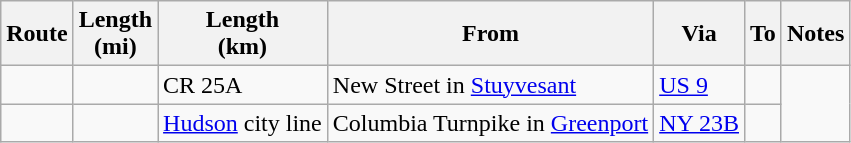<table class="wikitable sortable">
<tr>
<th>Route</th>
<th>Length<br>(mi)</th>
<th>Length<br>(km)</th>
<th class="unsortable">From</th>
<th class="unsortable">Via</th>
<th class="unsortable">To</th>
<th class="unsortable">Notes</th>
</tr>
<tr>
<td id="CH22"></td>
<td></td>
<td>CR 25A</td>
<td>New Street in <a href='#'>Stuyvesant</a></td>
<td><a href='#'>US 9</a></td>
<td></td>
</tr>
<tr>
<td id="CH65"></td>
<td></td>
<td><a href='#'>Hudson</a> city line</td>
<td>Columbia Turnpike in <a href='#'>Greenport</a></td>
<td><a href='#'>NY&nbsp;23B</a></td>
<td></td>
</tr>
</table>
